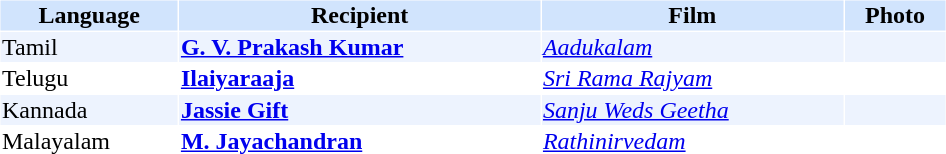<table cellspacing="1" cellpadding="1" border="0" style="width:50%;">
<tr style="background:#d1e4fd;">
<th>Language</th>
<th>Recipient</th>
<th>Film</th>
<th>Photo</th>
</tr>
<tr style="background:#edf3fe;">
<td>Tamil</td>
<td><strong><a href='#'>G. V. Prakash Kumar</a></strong></td>
<td><em><a href='#'>Aadukalam</a></em></td>
<td></td>
</tr>
<tr>
<td>Telugu</td>
<td><strong><a href='#'>Ilaiyaraaja</a></strong></td>
<td><em><a href='#'>Sri Rama Rajyam</a></em></td>
<td></td>
</tr>
<tr style="background:#edf3fe;">
<td>Kannada</td>
<td><strong><a href='#'>Jassie Gift</a></strong></td>
<td><em><a href='#'>Sanju Weds Geetha</a></em></td>
<td></td>
</tr>
<tr>
<td>Malayalam</td>
<td><strong><a href='#'>M. Jayachandran</a></strong></td>
<td><em><a href='#'>Rathinirvedam</a></em></td>
<td></td>
</tr>
</table>
